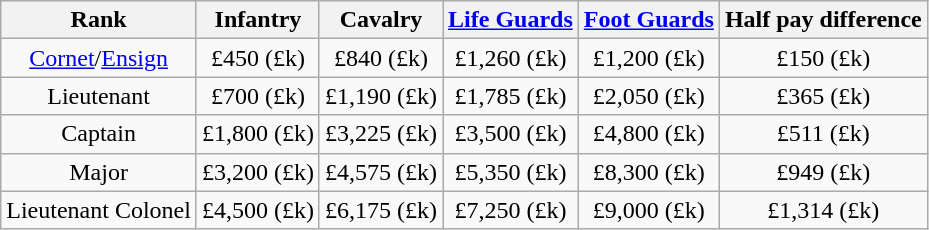<table class="wikitable" style="text-align:center">
<tr>
<th>Rank</th>
<th>Infantry</th>
<th>Cavalry</th>
<th><a href='#'>Life Guards</a></th>
<th><a href='#'>Foot Guards</a></th>
<th>Half pay difference</th>
</tr>
<tr>
<td><a href='#'>Cornet</a>/<a href='#'>Ensign</a></td>
<td>£450 (£k)</td>
<td>£840 (£k)</td>
<td>£1,260 (£k)</td>
<td>£1,200 (£k)</td>
<td>£150 (£k)</td>
</tr>
<tr>
<td>Lieutenant</td>
<td>£700 (£k)</td>
<td>£1,190 (£k)</td>
<td>£1,785 (£k)</td>
<td>£2,050 (£k)</td>
<td>£365 (£k)</td>
</tr>
<tr>
<td>Captain</td>
<td>£1,800 (£k)</td>
<td>£3,225 (£k)</td>
<td>£3,500 (£k)</td>
<td>£4,800 (£k)</td>
<td>£511 (£k)</td>
</tr>
<tr>
<td>Major</td>
<td>£3,200 (£k)</td>
<td>£4,575 (£k)</td>
<td>£5,350 (£k)</td>
<td>£8,300 (£k)</td>
<td>£949 (£k)</td>
</tr>
<tr>
<td>Lieutenant Colonel</td>
<td>£4,500 (£k)</td>
<td>£6,175 (£k)</td>
<td>£7,250 (£k)</td>
<td>£9,000 (£k)</td>
<td>£1,314 (£k)</td>
</tr>
</table>
